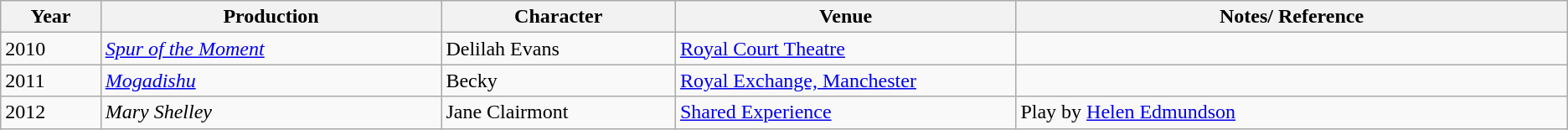<table class="wikitable">
<tr>
<th scope="col" width="80">Year</th>
<th scope="col" width="300">Production</th>
<th scope="col" width="200">Character</th>
<th scope="col" width="300">Venue</th>
<th scope="col" width="500">Notes/ Reference</th>
</tr>
<tr>
<td>2010</td>
<td><em><a href='#'>Spur of the Moment</a></em></td>
<td>Delilah Evans</td>
<td><a href='#'>Royal Court Theatre</a></td>
<td></td>
</tr>
<tr>
<td>2011</td>
<td><em><a href='#'>Mogadishu</a></em></td>
<td>Becky</td>
<td><a href='#'>Royal Exchange, Manchester</a></td>
<td></td>
</tr>
<tr>
<td>2012</td>
<td><em>Mary Shelley</em></td>
<td>Jane Clairmont</td>
<td><a href='#'>Shared Experience</a></td>
<td>Play by <a href='#'>Helen Edmundson</a></td>
</tr>
</table>
